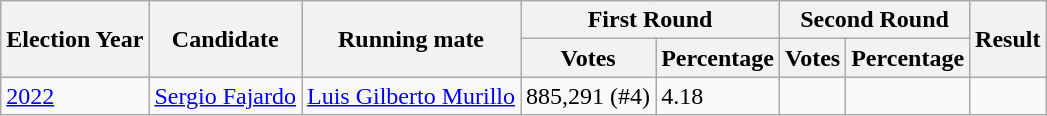<table class="wikitable">
<tr>
<th rowspan="2">Election Year</th>
<th rowspan="2">Candidate</th>
<th rowspan=2>Running mate</th>
<th colspan="2">First Round</th>
<th colspan="2">Second Round</th>
<th rowspan="2">Result</th>
</tr>
<tr>
<th>Votes</th>
<th>Percentage</th>
<th>Votes</th>
<th>Percentage</th>
</tr>
<tr>
<td><a href='#'>2022</a></td>
<td><a href='#'>Sergio Fajardo</a></td>
<td><a href='#'>Luis Gilberto Murillo</a></td>
<td>885,291 (#4)</td>
<td>4.18</td>
<td></td>
<td></td>
<td></td>
</tr>
</table>
